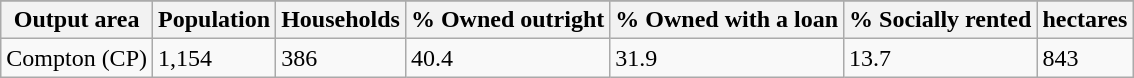<table class="wikitable">
<tr>
</tr>
<tr>
<th>Output area</th>
<th>Population</th>
<th>Households</th>
<th>% Owned outright</th>
<th>% Owned with a loan</th>
<th>% Socially rented</th>
<th>hectares</th>
</tr>
<tr>
<td>Compton (CP)</td>
<td>1,154</td>
<td>386</td>
<td>40.4</td>
<td>31.9</td>
<td>13.7</td>
<td>843</td>
</tr>
</table>
